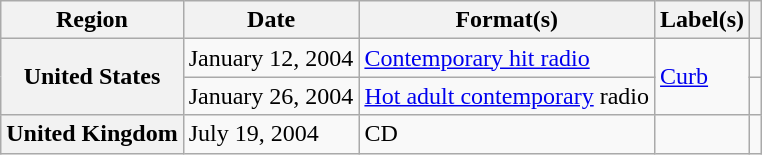<table class="wikitable plainrowheaders">
<tr>
<th scope="col">Region</th>
<th scope="col">Date</th>
<th scope="col">Format(s)</th>
<th scope="col">Label(s)</th>
<th scope="col"></th>
</tr>
<tr>
<th scope="row" rowspan="2">United States</th>
<td>January 12, 2004</td>
<td><a href='#'>Contemporary hit radio</a></td>
<td rowspan="2"><a href='#'>Curb</a></td>
<td></td>
</tr>
<tr>
<td>January 26, 2004</td>
<td><a href='#'>Hot adult contemporary</a> radio</td>
<td></td>
</tr>
<tr>
<th scope="row">United Kingdom</th>
<td>July 19, 2004</td>
<td>CD</td>
<td></td>
<td></td>
</tr>
</table>
